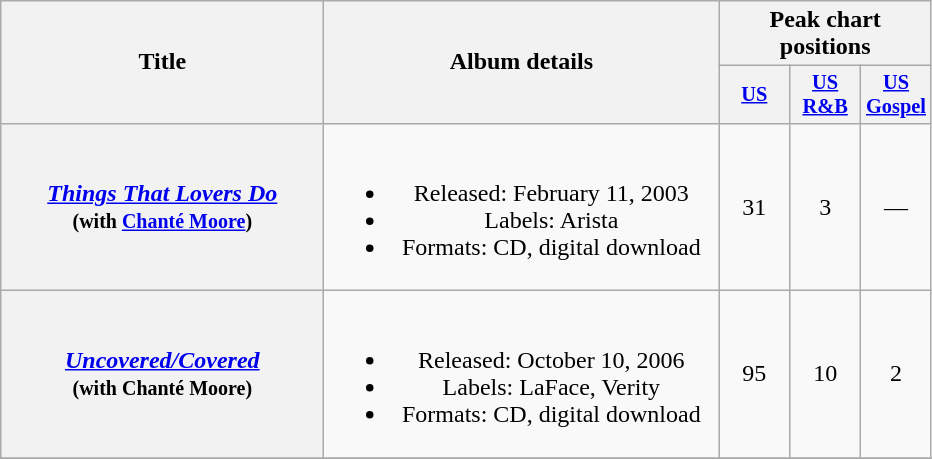<table class="wikitable plainrowheaders" style="text-align:center;">
<tr>
<th scope="col" rowspan="2" style="width:13em;">Title</th>
<th scope="col" rowspan="2" style="width:16em;">Album details</th>
<th scope="col" colspan="3">Peak chart positions</th>
</tr>
<tr>
<th scope="col" style="width:3em;font-size:85%;"><a href='#'>US</a><br></th>
<th scope="col" style="width:3em;font-size:85%;"><a href='#'>US<br>R&B</a><br></th>
<th scope="col" style="width:3em;font-size:85%;"><a href='#'>US<br>Gospel</a><br></th>
</tr>
<tr>
<th scope="row"><em><a href='#'>Things That Lovers Do</a></em><br><small>(with <a href='#'>Chanté Moore</a>)</small></th>
<td><br><ul><li>Released: February 11, 2003</li><li>Labels: Arista</li><li>Formats: CD, digital download</li></ul></td>
<td>31</td>
<td>3</td>
<td>—</td>
</tr>
<tr>
<th scope="row"><em><a href='#'>Uncovered/Covered</a></em><br><small>(with Chanté Moore)</small></th>
<td><br><ul><li>Released: October 10, 2006</li><li>Labels: LaFace, Verity</li><li>Formats: CD, digital download</li></ul></td>
<td>95</td>
<td>10</td>
<td>2</td>
</tr>
<tr>
</tr>
</table>
